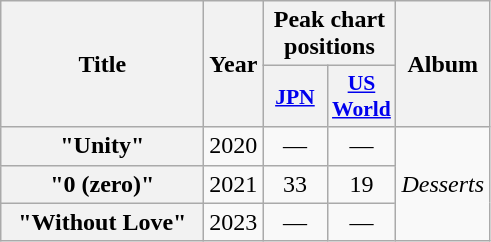<table class="wikitable plainrowheaders" style="text-align:center;">
<tr>
<th rowspan="2" style="width:8em;">Title</th>
<th rowspan="2">Year</th>
<th colspan="2">Peak chart positions</th>
<th rowspan="2">Album</th>
</tr>
<tr>
<th scope="col" style="width:2.5em;font-size:90%;"><a href='#'>JPN</a><br></th>
<th scope="col" style="width:2.5em;font-size:90%;"><a href='#'>US<br>World</a><br></th>
</tr>
<tr>
<th scope="row">"Unity"</th>
<td>2020</td>
<td>—</td>
<td>—</td>
<td rowspan="3"><em>Desserts</em></td>
</tr>
<tr>
<th scope="row">"0 (zero)"</th>
<td>2021</td>
<td>33</td>
<td>19</td>
</tr>
<tr>
<th scope="row">"Without Love"</th>
<td>2023</td>
<td>—</td>
<td>—</td>
</tr>
</table>
